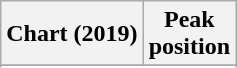<table class="wikitable plainrowheaders">
<tr>
<th scope="col">Chart (2019)</th>
<th scope="col">Peak<br>position</th>
</tr>
<tr>
</tr>
<tr>
</tr>
</table>
